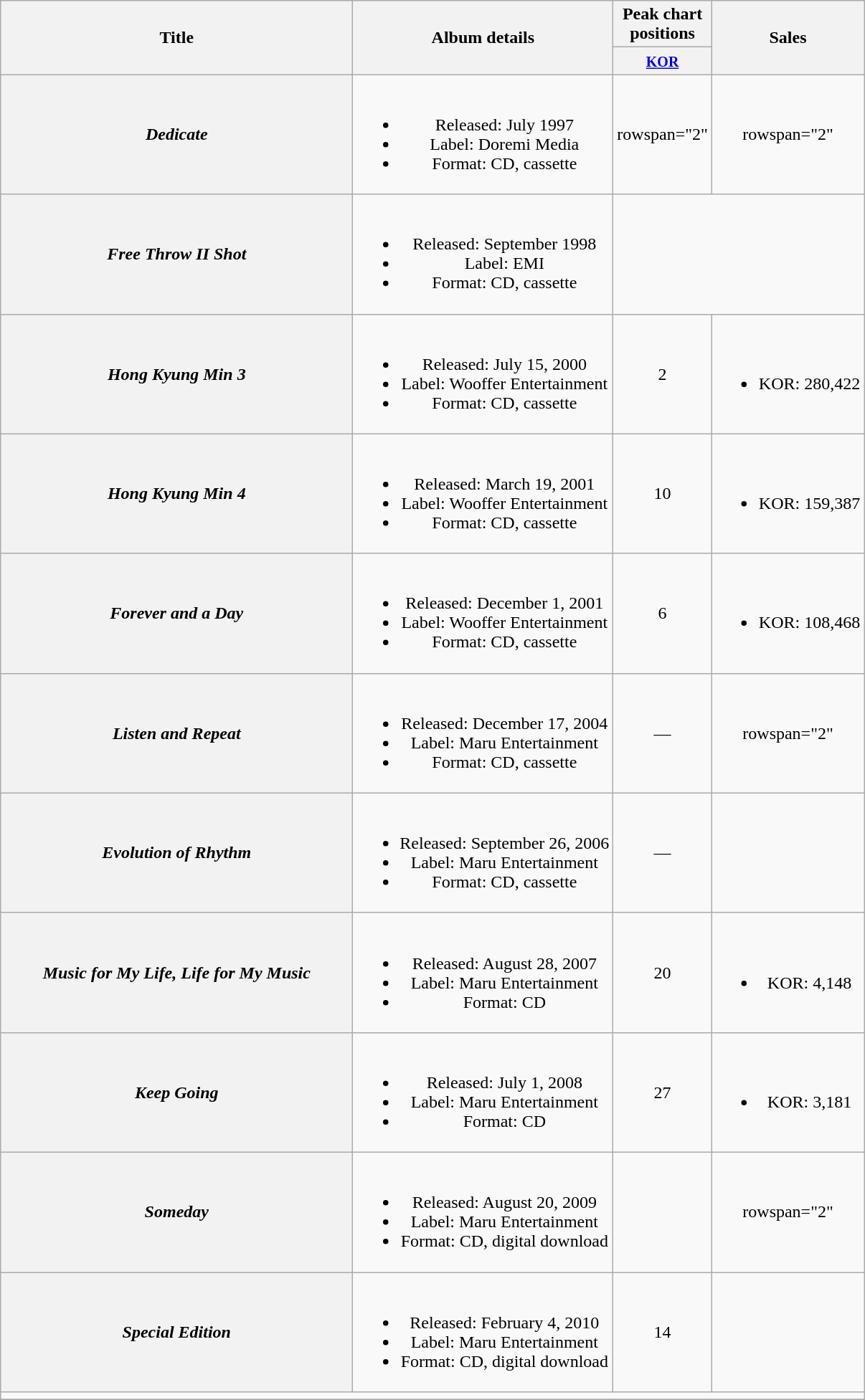<table class="wikitable plainrowheaders" style="text-align:center;">
<tr>
<th scope="col" rowspan="2" style="width:20em;">Title</th>
<th scope="col" rowspan="2">Album details</th>
<th scope="col" colspan="1" style="width:5em;">Peak chart positions</th>
<th scope="col" rowspan="2">Sales</th>
</tr>
<tr>
<th><small><a href='#'>KOR</a></small><br></th>
</tr>
<tr>
<th scope="row"><em>Dedicate</em></th>
<td><br><ul><li>Released: July 1997</li><li>Label: Doremi Media</li><li>Format: CD, cassette</li></ul></td>
<td>rowspan="2" </td>
<td>rowspan="2" </td>
</tr>
<tr>
<th scope="row"><em>Free Throw II Shot</em></th>
<td><br><ul><li>Released: September 1998</li><li>Label: EMI</li><li>Format: CD, cassette</li></ul></td>
</tr>
<tr>
<th scope="row"><em>Hong Kyung Min 3</em></th>
<td><br><ul><li>Released: July 15, 2000</li><li>Label: Wooffer Entertainment</li><li>Format: CD, cassette</li></ul></td>
<td>2</td>
<td><br><ul><li>KOR: 280,422</li></ul></td>
</tr>
<tr>
<th scope="row"><em>Hong Kyung Min 4</em></th>
<td><br><ul><li>Released: March 19, 2001</li><li>Label: Wooffer Entertainment</li><li>Format: CD, cassette</li></ul></td>
<td>10</td>
<td><br><ul><li>KOR: 159,387</li></ul></td>
</tr>
<tr>
<th scope="row"><em>Forever and a Day</em></th>
<td><br><ul><li>Released: December 1, 2001</li><li>Label: Wooffer Entertainment</li><li>Format: CD, cassette</li></ul></td>
<td>6</td>
<td><br><ul><li>KOR: 108,468</li></ul></td>
</tr>
<tr>
<th scope="row"><em>Listen and Repeat</em></th>
<td><br><ul><li>Released: December 17, 2004</li><li>Label: Maru Entertainment</li><li>Format: CD, cassette</li></ul></td>
<td>—</td>
<td>rowspan="2" </td>
</tr>
<tr>
<th scope="row"><em>Evolution of Rhythm</em></th>
<td><br><ul><li>Released: September 26, 2006</li><li>Label: Maru Entertainment</li><li>Format: CD, cassette</li></ul></td>
<td>—</td>
</tr>
<tr>
<th scope="row"><em>Music for My Life, Life for My Music</em></th>
<td><br><ul><li>Released: August 28, 2007</li><li>Label: Maru Entertainment</li><li>Format: CD</li></ul></td>
<td>20</td>
<td><br><ul><li>KOR: 4,148</li></ul></td>
</tr>
<tr>
<th scope="row"><em>Keep Going</em></th>
<td><br><ul><li>Released: July 1, 2008</li><li>Label: Maru Entertainment</li><li>Format: CD</li></ul></td>
<td>27</td>
<td><br><ul><li>KOR: 3,181</li></ul></td>
</tr>
<tr>
<th scope="row"><em>Someday</em></th>
<td><br><ul><li>Released: August 20, 2009</li><li>Label: Maru Entertainment</li><li>Format: CD, digital download</li></ul></td>
<td></td>
<td>rowspan="2" </td>
</tr>
<tr>
<th scope="row"><em>Special Edition</em></th>
<td><br><ul><li>Released: February 4, 2010</li><li>Label: Maru Entertainment</li><li>Format: CD, digital download</li></ul></td>
<td>14</td>
</tr>
<tr>
<td colspan="4"></td>
</tr>
<tr>
</tr>
</table>
